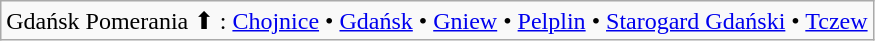<table class="wikitable">
<tr>
<td>Gdańsk Pomerania ⬆ : <a href='#'>Chojnice</a> • <a href='#'>Gdańsk</a> • <a href='#'>Gniew</a> • <a href='#'>Pelplin</a> • <a href='#'>Starogard Gdański</a> • <a href='#'>Tczew</a></td>
</tr>
</table>
